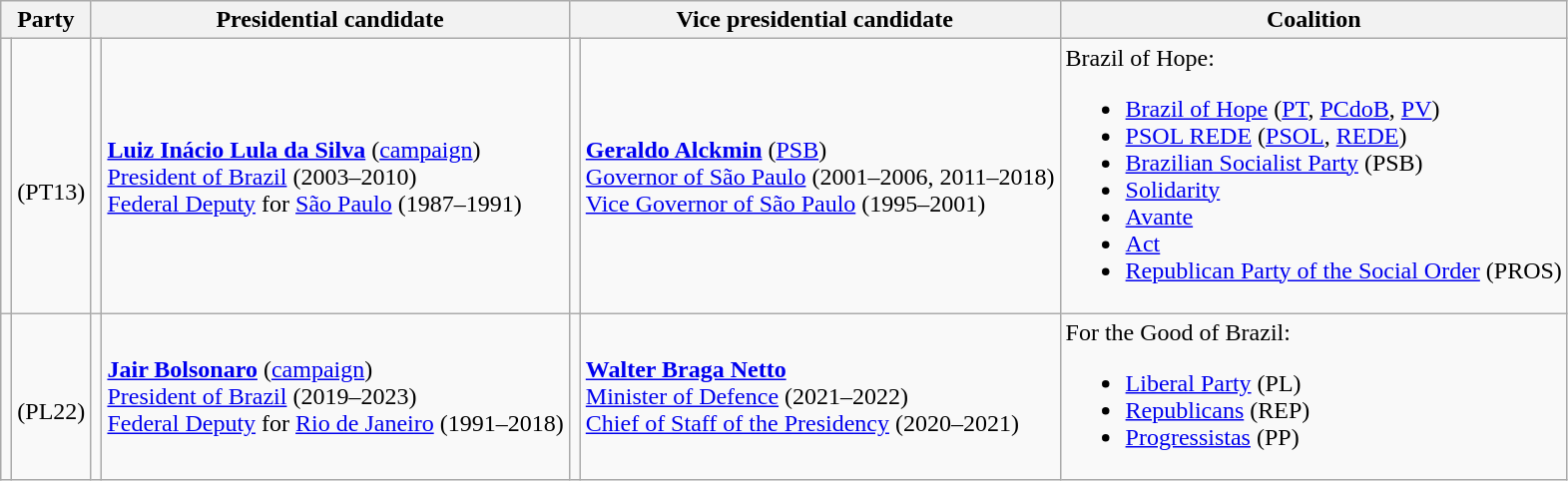<table class="vertical-align-top wikitable">
<tr>
<th scope=colgroup colspan=2>Party</th>
<th scope=colgroup colspan=2>Presidential candidate</th>
<th scope=colgroup colspan=2>Vice presidential candidate</th>
<th scope=col>Coalition</th>
</tr>
<tr>
<td style=background:></td>
<td style="text-align:center; line-height:1.3"><strong></strong><br>(PT13)</td>
<td></td>
<td><strong><a href='#'>Luiz Inácio Lula da Silva</a></strong> (<a href='#'>campaign</a>)<br><a href='#'>President of Brazil</a> (2003–2010)<br><a href='#'>Federal Deputy</a> for <a href='#'>São Paulo</a> (1987–1991)</td>
<td></td>
<td><strong><a href='#'>Geraldo Alckmin</a></strong> (<a href='#'>PSB</a>)<br><a href='#'>Governor of São Paulo</a> (2001–2006, 2011–2018)<br><a href='#'>Vice Governor of São Paulo</a> (1995–2001)</td>
<td>Brazil of Hope:<br><ul><li><a href='#'>Brazil of Hope</a> (<a href='#'>PT</a>, <a href='#'>PCdoB</a>, <a href='#'>PV</a>)</li><li><a href='#'>PSOL REDE</a> (<a href='#'>PSOL</a>, <a href='#'>REDE</a>)</li><li><a href='#'>Brazilian Socialist Party</a> (PSB)</li><li><a href='#'>Solidarity</a></li><li><a href='#'>Avante</a></li><li><a href='#'>Act</a></li><li><a href='#'>Republican Party of the Social Order</a> (PROS)</li></ul></td>
</tr>
<tr>
<td style=background:></td>
<td style="text-align:center; line-height:1.3"><strong></strong><br>(PL22)</td>
<td></td>
<td><strong><a href='#'>Jair Bolsonaro</a></strong> (<a href='#'>campaign</a>)<br><a href='#'>President of Brazil</a> (2019–2023)<br><a href='#'>Federal Deputy</a> for <a href='#'>Rio de Janeiro</a> (1991–2018)</td>
<td></td>
<td><strong><a href='#'>Walter Braga Netto</a></strong><br><a href='#'>Minister of Defence</a> (2021–2022)<br><a href='#'>Chief of Staff of the Presidency</a> (2020–2021)</td>
<td>For the Good of Brazil:<br><ul><li><a href='#'>Liberal Party</a> (PL)</li><li><a href='#'>Republicans</a> (REP)</li><li><a href='#'>Progressistas</a> (PP)</li></ul></td>
</tr>
</table>
